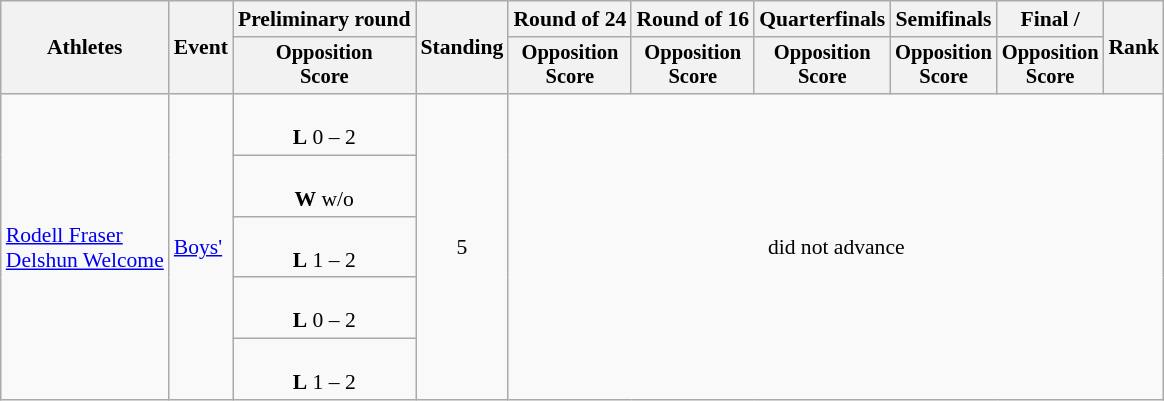<table class=wikitable style="font-size:90%">
<tr>
<th rowspan="2">Athletes</th>
<th rowspan="2">Event</th>
<th>Preliminary round</th>
<th rowspan="2">Standing</th>
<th>Round of 24</th>
<th>Round of 16</th>
<th>Quarterfinals</th>
<th>Semifinals</th>
<th>Final / </th>
<th rowspan=2>Rank</th>
</tr>
<tr style="font-size:95%">
<th>Opposition<br>Score</th>
<th>Opposition<br>Score</th>
<th>Opposition<br>Score</th>
<th>Opposition<br>Score</th>
<th>Opposition<br>Score</th>
<th>Opposition<br>Score</th>
</tr>
<tr align=center>
<td align=left rowspan=5><a href='#'>Rodell Fraser</a><br><a href='#'>Delshun Welcome</a></td>
<td align=left rowspan=5><a href='#'>Boys'</a></td>
<td><br><strong>L</strong> 0 – 2</td>
<td rowspan=5>5</td>
<td rowspan=5 colspan=6>did not advance</td>
</tr>
<tr align=center>
<td><br><strong>W</strong> w/o</td>
</tr>
<tr align=center>
<td><br><strong>L</strong> 1 – 2</td>
</tr>
<tr align=center>
<td><br><strong>L</strong> 0 – 2</td>
</tr>
<tr align=center>
<td><br><strong>L</strong> 1 – 2</td>
</tr>
</table>
